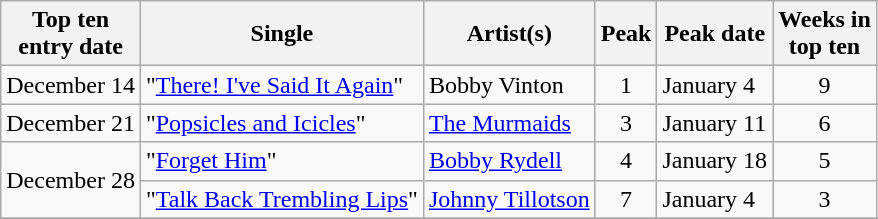<table class="plainrowheaders sortable wikitable">
<tr>
<th>Top ten<br>entry date</th>
<th>Single</th>
<th>Artist(s)</th>
<th>Peak</th>
<th>Peak date</th>
<th data-sort-type="number">Weeks in<br>top ten</th>
</tr>
<tr>
<td>December 14</td>
<td>"<a href='#'>There! I've Said It Again</a>"</td>
<td>Bobby Vinton</td>
<td align=center>1</td>
<td>January 4</td>
<td align=center>9</td>
</tr>
<tr>
<td>December 21</td>
<td>"<a href='#'>Popsicles and Icicles</a>"</td>
<td><a href='#'>The Murmaids</a></td>
<td align=center>3</td>
<td>January 11</td>
<td align=center>6</td>
</tr>
<tr>
<td rowspan="2">December 28</td>
<td>"<a href='#'>Forget Him</a>"</td>
<td><a href='#'>Bobby Rydell</a></td>
<td align=center>4</td>
<td>January 18</td>
<td align=center>5</td>
</tr>
<tr>
<td>"<a href='#'>Talk Back Trembling Lips</a>"</td>
<td><a href='#'>Johnny Tillotson</a></td>
<td align=center>7</td>
<td>January 4</td>
<td align=center>3</td>
</tr>
<tr>
</tr>
</table>
